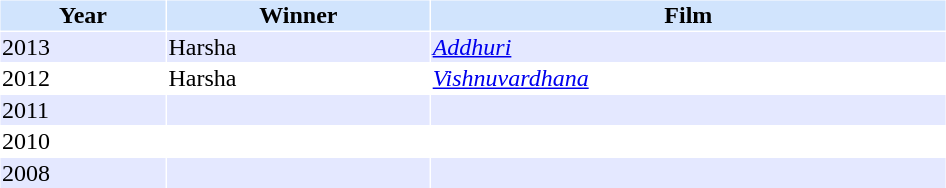<table cellspacing="1" cellpadding="1" border="0" width="50%">
<tr bgcolor="#d1e4fd">
<th>Year</th>
<th>Winner</th>
<th>Film</th>
</tr>
<tr bgcolor="#e4e8ff">
<td>2013</td>
<td>Harsha</td>
<td><em><a href='#'>Addhuri</a></em></td>
</tr>
<tr>
<td>2012</td>
<td>Harsha</td>
<td><em><a href='#'>Vishnuvardhana</a></em> </td>
</tr>
<tr bgcolor="#e4e8ff">
<td>2011</td>
<td></td>
<td></td>
</tr>
<tr>
<td>2010</td>
<td></td>
<td></td>
</tr>
<tr bgcolor="#e4e8ff">
<td>2008</td>
<td></td>
<td></td>
</tr>
</table>
